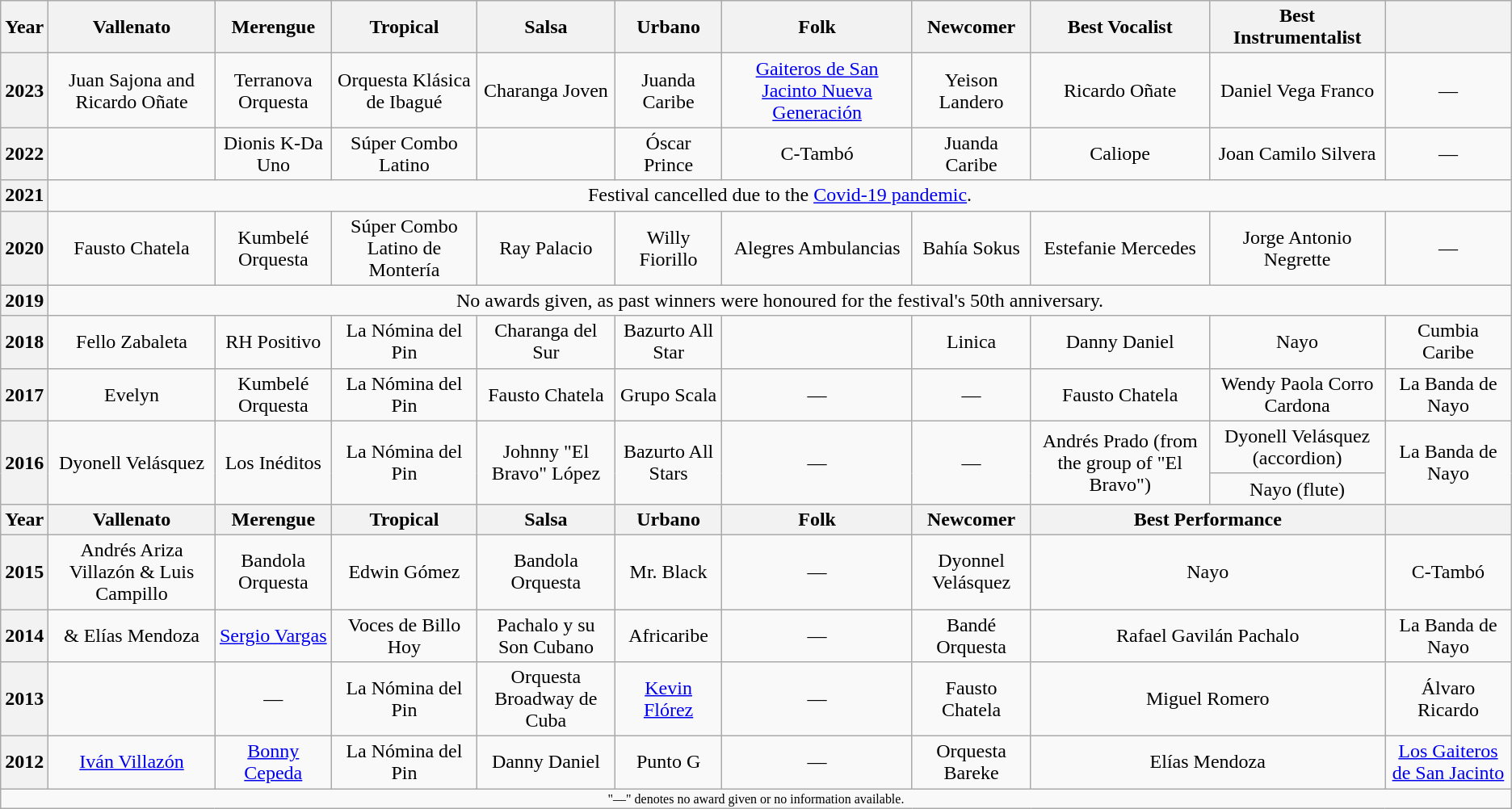<table class="wikitable" style="text-align:center;">
<tr>
<th>Year</th>
<th>Vallenato</th>
<th>Merengue</th>
<th>Tropical</th>
<th>Salsa</th>
<th>Urbano</th>
<th>Folk</th>
<th>Newcomer</th>
<th>Best Vocalist</th>
<th>Best Instrumentalist</th>
<th></th>
</tr>
<tr>
<th>2023</th>
<td>Juan Sajona and Ricardo Oñate</td>
<td>Terranova Orquesta</td>
<td>Orquesta Klásica de Ibagué</td>
<td>Charanga Joven</td>
<td>Juanda Caribe</td>
<td><a href='#'>Gaiteros de San Jacinto Nueva Generación</a></td>
<td>Yeison Landero</td>
<td>Ricardo Oñate</td>
<td>Daniel Vega Franco</td>
<td>—</td>
</tr>
<tr>
<th>2022</th>
<td></td>
<td>Dionis K-Da Uno</td>
<td>Súper Combo Latino</td>
<td></td>
<td>Óscar Prince</td>
<td>C-Tambó</td>
<td>Juanda Caribe</td>
<td>Caliope</td>
<td>Joan Camilo Silvera</td>
<td>—</td>
</tr>
<tr>
<th>2021</th>
<td colspan="10">Festival cancelled due to the <a href='#'>Covid-19 pandemic</a>.</td>
</tr>
<tr>
<th>2020</th>
<td>Fausto Chatela</td>
<td>Kumbelé Orquesta</td>
<td>Súper Combo Latino de Montería</td>
<td>Ray Palacio</td>
<td>Willy Fiorillo</td>
<td>Alegres Ambulancias</td>
<td>Bahía Sokus</td>
<td>Estefanie Mercedes</td>
<td>Jorge Antonio Negrette</td>
<td>—</td>
</tr>
<tr>
<th>2019</th>
<td colspan="10">No awards given, as past winners were honoured for the festival's 50th anniversary.</td>
</tr>
<tr>
<th>2018</th>
<td>Fello Zabaleta</td>
<td>RH Positivo</td>
<td>La Nómina del Pin</td>
<td>Charanga del Sur</td>
<td>Bazurto All Star</td>
<td></td>
<td>Linica</td>
<td>Danny Daniel</td>
<td>Nayo</td>
<td>Cumbia Caribe</td>
</tr>
<tr>
<th>2017</th>
<td>Evelyn</td>
<td>Kumbelé Orquesta</td>
<td>La Nómina del Pin</td>
<td>Fausto Chatela</td>
<td>Grupo Scala</td>
<td>—</td>
<td>—</td>
<td>Fausto Chatela</td>
<td>Wendy Paola Corro Cardona</td>
<td>La Banda de Nayo</td>
</tr>
<tr>
<th rowspan="2">2016</th>
<td rowspan="2">Dyonell Velásquez</td>
<td rowspan="2">Los Inéditos</td>
<td rowspan="2">La Nómina del Pin</td>
<td rowspan="2">Johnny "El Bravo" López</td>
<td rowspan="2">Bazurto All Stars</td>
<td rowspan="2">—</td>
<td rowspan="2">—</td>
<td rowspan="2">Andrés Prado (from the group of "El Bravo")</td>
<td>Dyonell Velásquez (accordion)</td>
<td rowspan="2">La Banda de Nayo</td>
</tr>
<tr>
<td>Nayo (flute)</td>
</tr>
<tr>
<th>Year</th>
<th>Vallenato</th>
<th>Merengue</th>
<th>Tropical</th>
<th>Salsa</th>
<th>Urbano</th>
<th>Folk</th>
<th>Newcomer</th>
<th ! colspan="2">Best Performance</th>
<th></th>
</tr>
<tr>
<th>2015</th>
<td>Andrés Ariza Villazón & Luis Campillo</td>
<td>Bandola Orquesta</td>
<td>Edwin Gómez</td>
<td>Bandola Orquesta</td>
<td>Mr. Black</td>
<td>—</td>
<td>Dyonnel Velásquez</td>
<td colspan="2">Nayo</td>
<td>C-Tambó</td>
</tr>
<tr>
<th>2014</th>
<td> & Elías Mendoza</td>
<td><a href='#'>Sergio Vargas</a></td>
<td>Voces de Billo Hoy</td>
<td>Pachalo y su Son Cubano</td>
<td>Africaribe</td>
<td>—</td>
<td>Bandé Orquesta</td>
<td colspan="2">Rafael Gavilán Pachalo</td>
<td>La Banda de Nayo</td>
</tr>
<tr>
<th>2013</th>
<td></td>
<td>—</td>
<td>La Nómina del Pin</td>
<td>Orquesta Broadway de Cuba</td>
<td><a href='#'>Kevin Flórez</a></td>
<td>—</td>
<td>Fausto Chatela</td>
<td colspan="2">Miguel Romero</td>
<td>Álvaro Ricardo</td>
</tr>
<tr>
<th>2012</th>
<td><a href='#'>Iván Villazón</a></td>
<td><a href='#'>Bonny Cepeda</a></td>
<td>La Nómina del Pin</td>
<td>Danny Daniel</td>
<td>Punto G</td>
<td>—</td>
<td>Orquesta Bareke</td>
<td colspan="2">Elías Mendoza</td>
<td><a href='#'>Los Gaiteros de San Jacinto</a></td>
</tr>
<tr>
<td colspan="11" style="text-align:center; font-size:8pt;">"—" denotes no award given or no information available.</td>
</tr>
</table>
